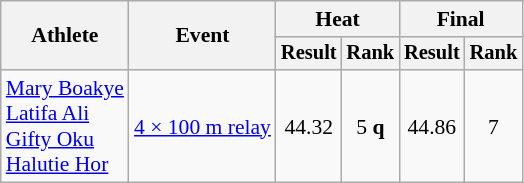<table class="wikitable" style="font-size:90%">
<tr>
<th rowspan=2>Athlete</th>
<th rowspan=2>Event</th>
<th colspan=2>Heat</th>
<th colspan=2>Final</th>
</tr>
<tr style="font-size:95%">
<th>Result</th>
<th>Rank</th>
<th>Result</th>
<th>Rank</th>
</tr>
<tr align=center>
<td align=left><a href='#'>Mary Boakye</a><br><a href='#'>Latifa Ali</a><br><a href='#'>Gifty Oku</a><br><a href='#'>Halutie Hor</a></td>
<td align=left><a href='#'>4 × 100 m relay</a></td>
<td>44.32</td>
<td>5 <strong>q</strong></td>
<td>44.86</td>
<td>7</td>
</tr>
</table>
